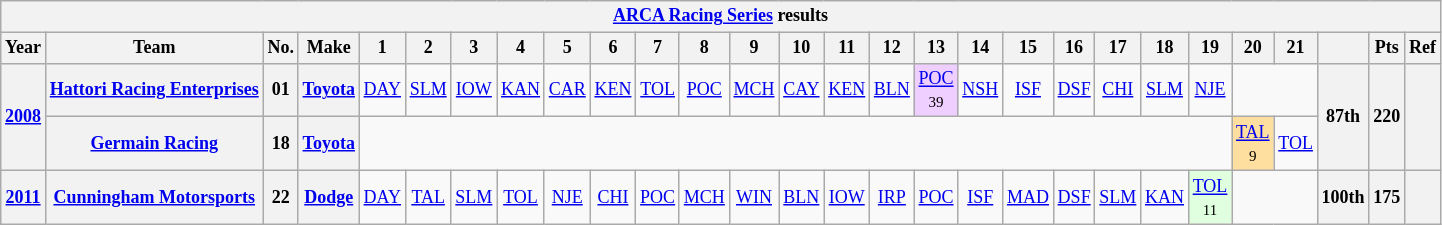<table class="wikitable" style="text-align:center; font-size:75%">
<tr>
<th colspan=45><a href='#'>ARCA Racing Series</a> results</th>
</tr>
<tr>
<th>Year</th>
<th>Team</th>
<th>No.</th>
<th>Make</th>
<th>1</th>
<th>2</th>
<th>3</th>
<th>4</th>
<th>5</th>
<th>6</th>
<th>7</th>
<th>8</th>
<th>9</th>
<th>10</th>
<th>11</th>
<th>12</th>
<th>13</th>
<th>14</th>
<th>15</th>
<th>16</th>
<th>17</th>
<th>18</th>
<th>19</th>
<th>20</th>
<th>21</th>
<th></th>
<th>Pts</th>
<th>Ref</th>
</tr>
<tr>
<th rowspan=2><a href='#'>2008</a></th>
<th><a href='#'>Hattori Racing Enterprises</a></th>
<th>01</th>
<th><a href='#'>Toyota</a></th>
<td><a href='#'>DAY</a></td>
<td><a href='#'>SLM</a></td>
<td><a href='#'>IOW</a></td>
<td><a href='#'>KAN</a></td>
<td><a href='#'>CAR</a></td>
<td><a href='#'>KEN</a></td>
<td><a href='#'>TOL</a></td>
<td><a href='#'>POC</a></td>
<td><a href='#'>MCH</a></td>
<td><a href='#'>CAY</a></td>
<td><a href='#'>KEN</a></td>
<td><a href='#'>BLN</a></td>
<td style="background:#EFCFFF;"><a href='#'>POC</a><br><small>39</small></td>
<td><a href='#'>NSH</a></td>
<td><a href='#'>ISF</a></td>
<td><a href='#'>DSF</a></td>
<td><a href='#'>CHI</a></td>
<td><a href='#'>SLM</a></td>
<td><a href='#'>NJE</a></td>
<td colspan=2></td>
<th rowspan=2>87th</th>
<th rowspan=2>220</th>
<th rowspan=2></th>
</tr>
<tr>
<th><a href='#'>Germain Racing</a></th>
<th>18</th>
<th><a href='#'>Toyota</a></th>
<td colspan=19></td>
<td style="background:#FFDF9F;"><a href='#'>TAL</a><br><small>9</small></td>
<td><a href='#'>TOL</a></td>
</tr>
<tr>
<th><a href='#'>2011</a></th>
<th><a href='#'>Cunningham Motorsports</a></th>
<th>22</th>
<th><a href='#'>Dodge</a></th>
<td><a href='#'>DAY</a></td>
<td><a href='#'>TAL</a></td>
<td><a href='#'>SLM</a></td>
<td><a href='#'>TOL</a></td>
<td><a href='#'>NJE</a></td>
<td><a href='#'>CHI</a></td>
<td><a href='#'>POC</a></td>
<td><a href='#'>MCH</a></td>
<td><a href='#'>WIN</a></td>
<td><a href='#'>BLN</a></td>
<td><a href='#'>IOW</a></td>
<td><a href='#'>IRP</a></td>
<td><a href='#'>POC</a></td>
<td><a href='#'>ISF</a></td>
<td><a href='#'>MAD</a></td>
<td><a href='#'>DSF</a></td>
<td><a href='#'>SLM</a></td>
<td><a href='#'>KAN</a></td>
<td style="background:#DFFFDF;"><a href='#'>TOL</a><br><small>11</small></td>
<td colspan=2></td>
<th>100th</th>
<th>175</th>
<th></th>
</tr>
</table>
